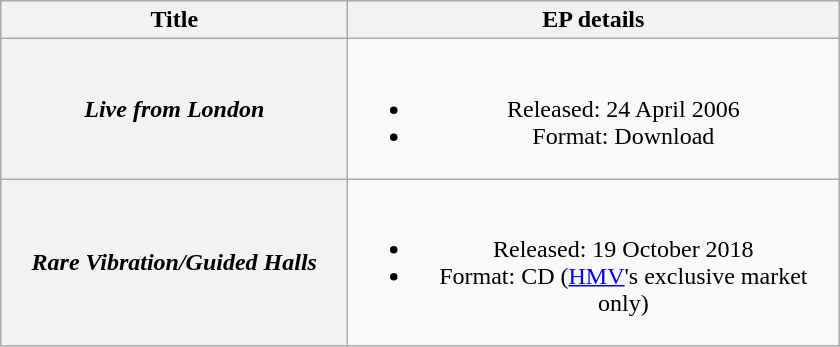<table class="wikitable plainrowheaders" style="text-align:center;">
<tr>
<th scope="col" style="width:14em;">Title</th>
<th scope="col" style="width:20em;">EP details</th>
</tr>
<tr>
<th scope="row"><em>Live from London</em></th>
<td><br><ul><li>Released: 24 April 2006</li><li>Format: Download</li></ul></td>
</tr>
<tr>
<th scope="row"><em>Rare Vibration/Guided Halls</em></th>
<td><br><ul><li>Released: 19 October 2018</li><li>Format: CD (<a href='#'>HMV</a>'s exclusive market only)</li></ul></td>
</tr>
</table>
